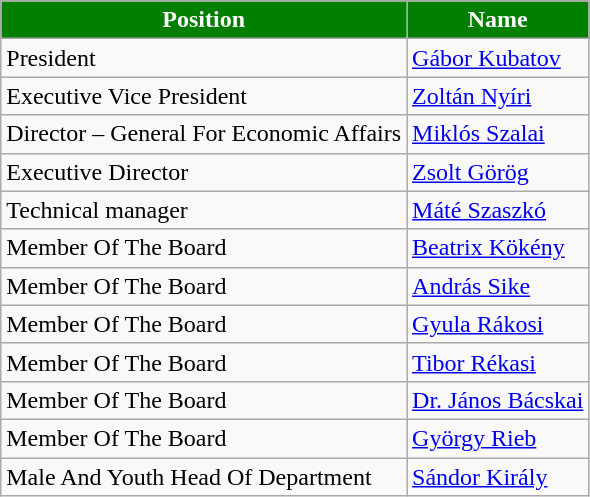<table class="wikitable">
<tr>
<th style="color:#FFFFFF; background:#007F00">Position</th>
<th style="color:#FFFFFF; background:#007F00">Name</th>
</tr>
<tr>
<td>President</td>
<td> <a href='#'>Gábor Kubatov</a></td>
</tr>
<tr>
<td>Executive Vice President</td>
<td> <a href='#'>Zoltán Nyíri</a></td>
</tr>
<tr>
<td>Director – General For Economic Affairs</td>
<td> <a href='#'>Miklós Szalai</a></td>
</tr>
<tr>
<td>Executive Director</td>
<td> <a href='#'>Zsolt Görög</a></td>
</tr>
<tr>
<td>Technical manager</td>
<td> <a href='#'>Máté Szaszkó</a></td>
</tr>
<tr>
<td>Member Of The Board</td>
<td> <a href='#'>Beatrix Kökény</a></td>
</tr>
<tr>
<td>Member Of The Board</td>
<td> <a href='#'>András Sike</a></td>
</tr>
<tr>
<td>Member Of The Board</td>
<td> <a href='#'>Gyula Rákosi</a></td>
</tr>
<tr>
<td>Member Of The Board</td>
<td> <a href='#'>Tibor Rékasi</a></td>
</tr>
<tr>
<td>Member Of The Board</td>
<td> <a href='#'>Dr. János Bácskai</a></td>
</tr>
<tr>
<td>Member Of The Board</td>
<td> <a href='#'>György Rieb</a></td>
</tr>
<tr>
<td>Male And Youth Head Of Department</td>
<td> <a href='#'>Sándor Király</a></td>
</tr>
</table>
